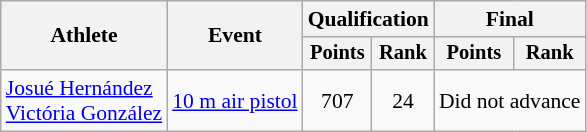<table class=wikitable style=font-size:90%;text-align:center>
<tr>
<th rowspan=2>Athlete</th>
<th rowspan=2>Event</th>
<th colspan=2>Qualification</th>
<th colspan=2>Final</th>
</tr>
<tr style=font-size:95%>
<th>Points</th>
<th>Rank</th>
<th>Points</th>
<th>Rank</th>
</tr>
<tr>
<td align=left><a href='#'>Josué Hernández</a><br><a href='#'>Victória González</a></td>
<td align=left rowspan=2><a href='#'>10 m air pistol</a></td>
<td>707</td>
<td>24</td>
<td colspan=2>Did not advance</td>
</tr>
</table>
